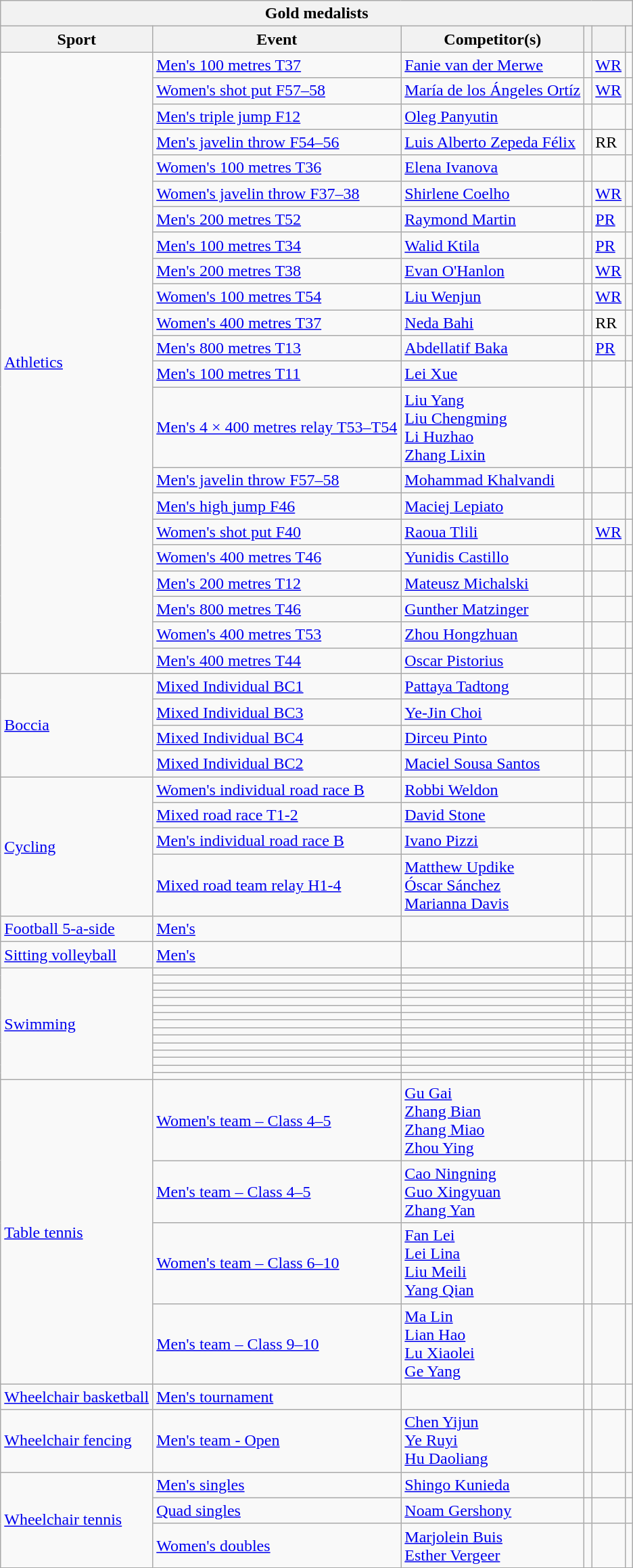<table class="wikitable">
<tr>
<th colspan="6">Gold medalists</th>
</tr>
<tr>
<th>Sport</th>
<th>Event</th>
<th>Competitor(s)</th>
<th></th>
<th></th>
<th></th>
</tr>
<tr>
<td rowspan=22><a href='#'>Athletics</a></td>
<td><a href='#'>Men's 100 metres T37</a></td>
<td><a href='#'>Fanie van der Merwe</a></td>
<td></td>
<td><a href='#'>WR</a></td>
<td></td>
</tr>
<tr>
<td><a href='#'>Women's shot put F57–58</a></td>
<td><a href='#'>María de los Ángeles Ortíz</a></td>
<td></td>
<td><a href='#'>WR</a></td>
<td></td>
</tr>
<tr>
<td><a href='#'>Men's triple jump F12</a></td>
<td><a href='#'>Oleg Panyutin</a></td>
<td></td>
<td></td>
<td></td>
</tr>
<tr>
<td><a href='#'>Men's javelin throw F54–56</a></td>
<td><a href='#'>Luis Alberto Zepeda Félix</a></td>
<td></td>
<td>RR</td>
<td></td>
</tr>
<tr>
<td><a href='#'>Women's 100 metres T36</a></td>
<td><a href='#'>Elena Ivanova</a></td>
<td></td>
<td></td>
<td></td>
</tr>
<tr>
<td><a href='#'>Women's javelin throw F37–38</a></td>
<td><a href='#'>Shirlene Coelho</a></td>
<td></td>
<td><a href='#'>WR</a></td>
<td></td>
</tr>
<tr>
<td><a href='#'>Men's 200 metres T52</a></td>
<td><a href='#'>Raymond Martin</a></td>
<td></td>
<td><a href='#'>PR</a></td>
<td></td>
</tr>
<tr>
<td><a href='#'>Men's 100 metres T34</a></td>
<td><a href='#'>Walid Ktila</a></td>
<td></td>
<td><a href='#'>PR</a></td>
<td></td>
</tr>
<tr>
<td><a href='#'>Men's 200 metres T38</a></td>
<td><a href='#'>Evan O'Hanlon</a></td>
<td></td>
<td><a href='#'>WR</a></td>
<td></td>
</tr>
<tr>
<td><a href='#'>Women's 100 metres T54</a></td>
<td><a href='#'>Liu Wenjun</a></td>
<td></td>
<td><a href='#'>WR</a></td>
<td></td>
</tr>
<tr>
<td><a href='#'>Women's 400 metres T37</a></td>
<td><a href='#'>Neda Bahi</a></td>
<td></td>
<td>RR</td>
<td></td>
</tr>
<tr>
<td><a href='#'>Men's 800 metres T13</a></td>
<td><a href='#'>Abdellatif Baka</a></td>
<td></td>
<td><a href='#'>PR</a></td>
<td></td>
</tr>
<tr>
<td><a href='#'>Men's 100 metres T11</a></td>
<td><a href='#'>Lei Xue</a></td>
<td></td>
<td></td>
<td></td>
</tr>
<tr>
<td><a href='#'>Men's 4 × 400 metres relay T53–T54</a></td>
<td><a href='#'>Liu Yang</a><br><a href='#'>Liu Chengming</a><br><a href='#'>Li Huzhao</a><br><a href='#'>Zhang Lixin</a></td>
<td></td>
<td></td>
<td></td>
</tr>
<tr>
<td><a href='#'>Men's javelin throw F57–58</a></td>
<td><a href='#'>Mohammad Khalvandi</a></td>
<td></td>
<td></td>
<td></td>
</tr>
<tr>
<td><a href='#'>Men's high jump F46</a></td>
<td><a href='#'>Maciej Lepiato</a></td>
<td></td>
<td></td>
<td></td>
</tr>
<tr>
<td><a href='#'>Women's shot put F40</a></td>
<td><a href='#'>Raoua Tlili</a></td>
<td></td>
<td><a href='#'>WR</a></td>
<td></td>
</tr>
<tr>
<td><a href='#'>Women's 400 metres T46</a></td>
<td><a href='#'>Yunidis Castillo</a></td>
<td></td>
<td></td>
<td></td>
</tr>
<tr>
<td><a href='#'>Men's 200 metres T12</a></td>
<td><a href='#'>Mateusz Michalski</a></td>
<td></td>
<td></td>
<td></td>
</tr>
<tr>
<td><a href='#'>Men's 800 metres T46</a></td>
<td><a href='#'>Gunther Matzinger</a></td>
<td></td>
<td></td>
<td></td>
</tr>
<tr>
<td><a href='#'>Women's 400 metres T53</a></td>
<td><a href='#'>Zhou Hongzhuan</a></td>
<td></td>
<td></td>
<td></td>
</tr>
<tr>
<td><a href='#'>Men's 400 metres T44</a></td>
<td><a href='#'>Oscar Pistorius</a></td>
<td></td>
<td></td>
<td></td>
</tr>
<tr>
<td rowspan=4><a href='#'>Boccia</a></td>
<td><a href='#'>Mixed Individual BC1</a></td>
<td><a href='#'>Pattaya Tadtong</a></td>
<td></td>
<td></td>
<td></td>
</tr>
<tr>
<td><a href='#'>Mixed Individual BC3</a></td>
<td><a href='#'>Ye-Jin Choi</a></td>
<td></td>
<td></td>
<td></td>
</tr>
<tr>
<td><a href='#'>Mixed Individual BC4</a></td>
<td><a href='#'>Dirceu Pinto</a></td>
<td></td>
<td></td>
<td></td>
</tr>
<tr>
<td><a href='#'>Mixed Individual BC2</a></td>
<td><a href='#'>Maciel Sousa Santos</a></td>
<td></td>
<td></td>
<td></td>
</tr>
<tr>
<td rowspan=4><a href='#'>Cycling</a></td>
<td><a href='#'>Women's individual road race B</a></td>
<td><a href='#'>Robbi Weldon</a></td>
<td></td>
<td></td>
<td></td>
</tr>
<tr>
<td><a href='#'>Mixed road race T1-2</a></td>
<td><a href='#'>David Stone</a></td>
<td></td>
<td></td>
<td></td>
</tr>
<tr>
<td><a href='#'>Men's individual road race B</a></td>
<td><a href='#'>Ivano Pizzi</a></td>
<td></td>
<td></td>
<td></td>
</tr>
<tr>
<td><a href='#'>Mixed road team relay H1-4</a></td>
<td><a href='#'>Matthew Updike</a><br><a href='#'>Óscar Sánchez</a><br><a href='#'>Marianna Davis</a></td>
<td></td>
<td></td>
<td></td>
</tr>
<tr>
<td><a href='#'>Football 5-a-side</a></td>
<td><a href='#'>Men's</a></td>
<td></td>
<td></td>
<td></td>
<td></td>
</tr>
<tr>
<td><a href='#'>Sitting volleyball</a></td>
<td><a href='#'>Men's</a></td>
<td></td>
<td></td>
<td></td>
<td></td>
</tr>
<tr>
<td rowspan=15><a href='#'>Swimming</a></td>
<td></td>
<td></td>
<td></td>
<td></td>
<td></td>
</tr>
<tr>
<td></td>
<td></td>
<td></td>
<td></td>
<td></td>
</tr>
<tr>
<td></td>
<td></td>
<td></td>
<td></td>
<td></td>
</tr>
<tr>
<td></td>
<td></td>
<td></td>
<td></td>
<td></td>
</tr>
<tr>
<td></td>
<td></td>
<td></td>
<td></td>
<td></td>
</tr>
<tr>
<td></td>
<td></td>
<td></td>
<td></td>
<td></td>
</tr>
<tr>
<td></td>
<td></td>
<td></td>
<td></td>
<td></td>
</tr>
<tr>
<td></td>
<td></td>
<td></td>
<td></td>
<td></td>
</tr>
<tr>
<td></td>
<td></td>
<td></td>
<td></td>
<td></td>
</tr>
<tr>
<td></td>
<td></td>
<td></td>
<td></td>
<td></td>
</tr>
<tr>
<td></td>
<td></td>
<td></td>
<td></td>
<td></td>
</tr>
<tr>
<td></td>
<td></td>
<td></td>
<td></td>
<td></td>
</tr>
<tr>
<td></td>
<td></td>
<td></td>
<td></td>
<td></td>
</tr>
<tr>
<td></td>
<td></td>
<td></td>
<td></td>
<td></td>
</tr>
<tr>
<td></td>
<td></td>
<td></td>
<td></td>
<td></td>
</tr>
<tr>
<td rowspan=4><a href='#'>Table tennis</a></td>
<td><a href='#'>Women's team – Class 4–5</a></td>
<td><a href='#'>Gu Gai</a><br><a href='#'>Zhang Bian</a><br><a href='#'>Zhang Miao</a><br><a href='#'>Zhou Ying</a></td>
<td></td>
<td></td>
<td></td>
</tr>
<tr>
<td><a href='#'>Men's team – Class 4–5</a></td>
<td><a href='#'>Cao Ningning</a><br><a href='#'>Guo Xingyuan</a><br><a href='#'>Zhang Yan</a></td>
<td></td>
<td></td>
<td></td>
</tr>
<tr>
<td><a href='#'>Women's team – Class 6–10</a></td>
<td><a href='#'>Fan Lei</a><br><a href='#'>Lei Lina</a><br><a href='#'>Liu Meili</a><br><a href='#'>Yang Qian</a></td>
<td></td>
<td></td>
<td></td>
</tr>
<tr>
<td><a href='#'>Men's team – Class 9–10</a></td>
<td><a href='#'>Ma Lin</a><br><a href='#'>Lian Hao</a><br><a href='#'>Lu Xiaolei</a><br><a href='#'>Ge Yang</a></td>
<td></td>
<td></td>
<td></td>
</tr>
<tr>
<td><a href='#'>Wheelchair basketball</a></td>
<td><a href='#'>Men's tournament</a></td>
<td></td>
<td></td>
<td></td>
<td></td>
</tr>
<tr>
<td><a href='#'>Wheelchair fencing</a></td>
<td><a href='#'>Men's team - Open</a></td>
<td><a href='#'>Chen Yijun</a><br><a href='#'>Ye Ruyi</a><br><a href='#'>Hu Daoliang</a></td>
<td></td>
<td></td>
<td></td>
</tr>
<tr>
<td rowspan=3><a href='#'>Wheelchair tennis</a></td>
<td><a href='#'>Men's singles</a></td>
<td><a href='#'>Shingo Kunieda</a></td>
<td></td>
<td></td>
<td></td>
</tr>
<tr>
<td><a href='#'>Quad singles</a></td>
<td><a href='#'>Noam Gershony</a></td>
<td></td>
<td></td>
<td></td>
</tr>
<tr>
<td><a href='#'>Women's doubles</a></td>
<td><a href='#'>Marjolein Buis</a><br><a href='#'>Esther Vergeer</a></td>
<td></td>
<td></td>
<td></td>
</tr>
</table>
